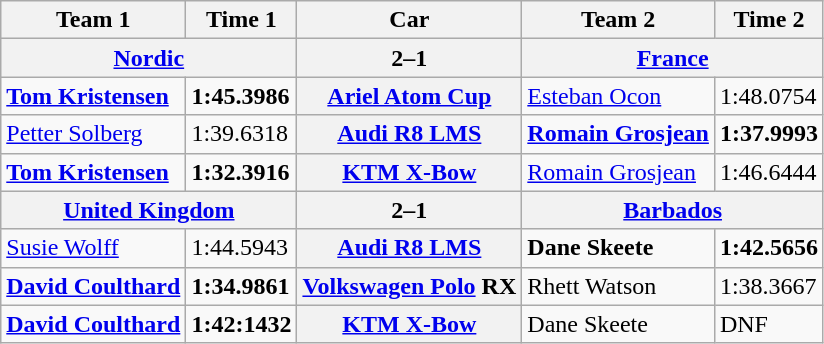<table class="wikitable">
<tr>
<th>Team 1</th>
<th>Time 1</th>
<th>Car</th>
<th>Team 2</th>
<th>Time 2</th>
</tr>
<tr>
<th colspan=2> <a href='#'>Nordic</a></th>
<th>2–1</th>
<th colspan=2> <a href='#'>France</a></th>
</tr>
<tr>
<td><strong><a href='#'>Tom Kristensen</a></strong></td>
<td><strong>1:45.3986</strong></td>
<th><a href='#'>Ariel Atom Cup</a></th>
<td><a href='#'>Esteban Ocon</a></td>
<td>1:48.0754</td>
</tr>
<tr>
<td><a href='#'>Petter Solberg</a></td>
<td>1:39.6318</td>
<th><a href='#'>Audi R8 LMS</a></th>
<td><strong><a href='#'>Romain Grosjean</a></strong></td>
<td><strong>1:37.9993</strong></td>
</tr>
<tr>
<td><strong><a href='#'>Tom Kristensen</a></strong></td>
<td><strong>1:32.3916</strong></td>
<th><a href='#'>KTM X-Bow</a></th>
<td><a href='#'>Romain Grosjean</a></td>
<td>1:46.6444</td>
</tr>
<tr>
<th colspan=2> <a href='#'>United Kingdom</a></th>
<th>2–1</th>
<th colspan=2> <a href='#'>Barbados</a></th>
</tr>
<tr>
<td><a href='#'>Susie Wolff</a></td>
<td>1:44.5943</td>
<th><a href='#'>Audi R8 LMS</a></th>
<td><strong>Dane Skeete</strong></td>
<td><strong>1:42.5656</strong></td>
</tr>
<tr>
<td><strong><a href='#'>David Coulthard</a></strong></td>
<td><strong>1:34.9861</strong></td>
<th><a href='#'>Volkswagen Polo</a> RX</th>
<td>Rhett Watson</td>
<td>1:38.3667</td>
</tr>
<tr>
<td><strong><a href='#'>David Coulthard</a></strong></td>
<td><strong>1:42:1432</strong></td>
<th><a href='#'>KTM X-Bow</a></th>
<td>Dane Skeete</td>
<td>DNF</td>
</tr>
</table>
